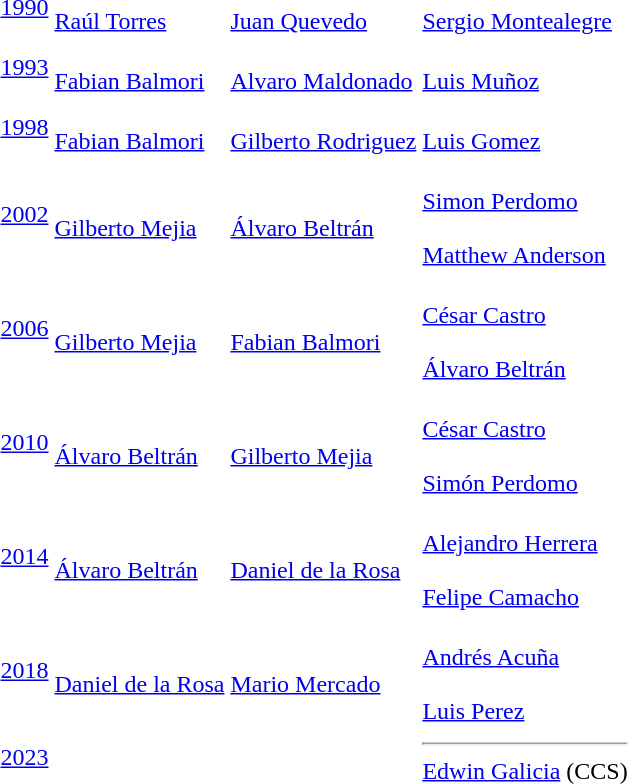<table>
<tr>
<td align=center><a href='#'>1990</a></td>
<td> <br><a href='#'>Raúl Torres</a></td>
<td> <br><a href='#'>Juan Quevedo</a></td>
<td> <br><a href='#'>Sergio Montealegre</a></td>
</tr>
<tr>
<td align=center><a href='#'>1993</a></td>
<td> <br><a href='#'>Fabian Balmori</a></td>
<td> <br><a href='#'>Alvaro Maldonado</a></td>
<td> <br><a href='#'>Luis Muñoz</a></td>
</tr>
<tr>
<td align=center><a href='#'>1998</a></td>
<td> <br><a href='#'>Fabian Balmori</a></td>
<td> <br><a href='#'>Gilberto Rodriguez</a></td>
<td> <br><a href='#'>Luis Gomez</a></td>
</tr>
<tr>
<td align=center><a href='#'>2002</a></td>
<td> <br><a href='#'>Gilberto Mejia</a></td>
<td> <br><a href='#'>Álvaro Beltrán</a></td>
<td> <br><a href='#'>Simon Perdomo</a><br> <br><a href='#'>Matthew Anderson</a></td>
</tr>
<tr>
<td align=center><a href='#'>2006</a></td>
<td> <br><a href='#'>Gilberto Mejia</a></td>
<td> <br><a href='#'>Fabian Balmori</a></td>
<td> <br><a href='#'>César Castro</a><br> <br><a href='#'>Álvaro Beltrán</a></td>
</tr>
<tr>
<td align=center><a href='#'>2010</a></td>
<td> <br><a href='#'>Álvaro Beltrán</a></td>
<td> <br><a href='#'>Gilberto Mejia</a></td>
<td> <br><a href='#'>César Castro</a><br> <br><a href='#'>Simón Perdomo</a></td>
</tr>
<tr>
<td align=center><a href='#'>2014</a></td>
<td> <br><a href='#'>Álvaro Beltrán</a></td>
<td> <br><a href='#'>Daniel de la Rosa</a></td>
<td> <br><a href='#'>Alejandro Herrera</a><br> <br><a href='#'>Felipe Camacho</a></td>
</tr>
<tr>
<td align=center><a href='#'>2018</a></td>
<td> <br><a href='#'>Daniel de la Rosa</a></td>
<td> <br><a href='#'>Mario Mercado</a></td>
<td> <br><a href='#'>Andrés Acuña</a><br> <br><a href='#'>Luis Perez</a></td>
</tr>
<tr>
<td align=center><a href='#'>2023</a></td>
<td></td>
<td></td>
<td><hr><a href='#'>Edwin Galicia</a> (CCS)</td>
</tr>
<tr>
</tr>
</table>
